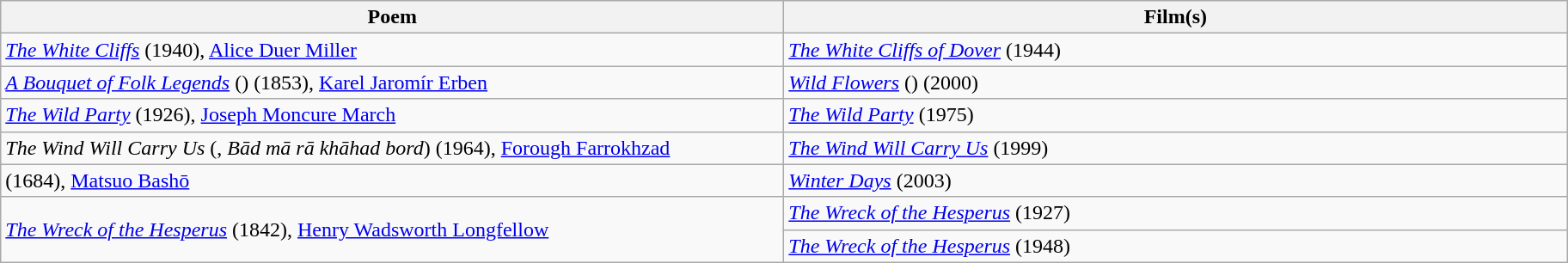<table class="wikitable">
<tr>
<th width="600">Poem</th>
<th width="600">Film(s)</th>
</tr>
<tr>
<td><em><a href='#'>The White Cliffs</a></em> (1940), <a href='#'>Alice Duer Miller</a></td>
<td><em><a href='#'>The White Cliffs of Dover</a></em> (1944)</td>
</tr>
<tr>
<td><em><a href='#'>A Bouquet of Folk Legends</a></em> () (1853), <a href='#'>Karel Jaromír Erben</a></td>
<td><em><a href='#'>Wild Flowers</a></em> () (2000)</td>
</tr>
<tr>
<td><em><a href='#'>The Wild Party</a></em> (1926), <a href='#'>Joseph Moncure March</a></td>
<td><em><a href='#'>The Wild Party</a></em> (1975)</td>
</tr>
<tr>
<td><em>The Wind Will Carry Us</em> (, <em>Bād mā rā khāhad bord</em>) (1964), <a href='#'>Forough Farrokhzad</a></td>
<td><em><a href='#'>The Wind Will Carry Us</a></em> (1999)</td>
</tr>
<tr>
<td> (1684), <a href='#'>Matsuo Bashō</a></td>
<td><em><a href='#'>Winter Days</a></em> (2003)</td>
</tr>
<tr>
<td rowspan="2"><em><a href='#'>The Wreck of the Hesperus</a></em> (1842), <a href='#'>Henry Wadsworth Longfellow</a></td>
<td><em><a href='#'>The Wreck of the Hesperus</a></em> (1927)</td>
</tr>
<tr>
<td><em><a href='#'>The Wreck of the Hesperus</a></em> (1948)</td>
</tr>
</table>
